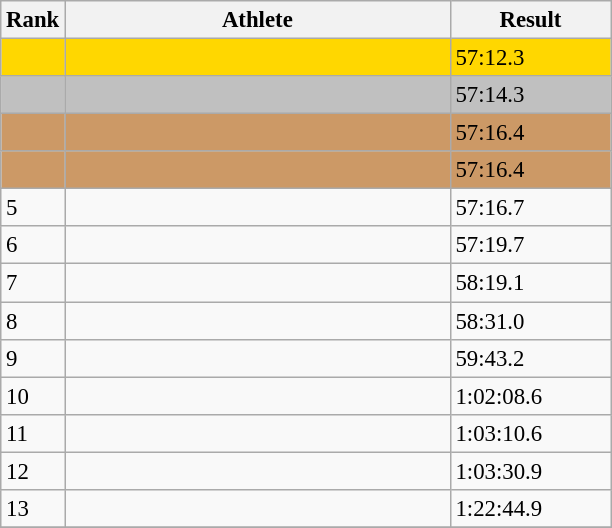<table class="wikitable" style="font-size:95%" style="width:35em;" style="text-align:center">
<tr>
<th>Rank</th>
<th width=250>Athlete</th>
<th width=100>Result</th>
</tr>
<tr bgcolor=gold>
<td></td>
<td align=left></td>
<td>57:12.3</td>
</tr>
<tr bgcolor=silver>
<td></td>
<td align=left></td>
<td>57:14.3</td>
</tr>
<tr bgcolor=cc9966>
<td></td>
<td align=left></td>
<td>57:16.4</td>
</tr>
<tr bgcolor=cc9966>
<td></td>
<td align=left></td>
<td>57:16.4</td>
</tr>
<tr>
<td>5</td>
<td align=left></td>
<td>57:16.7</td>
</tr>
<tr>
<td>6</td>
<td align=left></td>
<td>57:19.7</td>
</tr>
<tr>
<td>7</td>
<td align=left></td>
<td>58:19.1</td>
</tr>
<tr>
<td>8</td>
<td align=left></td>
<td>58:31.0</td>
</tr>
<tr>
<td>9</td>
<td align=left></td>
<td>59:43.2</td>
</tr>
<tr>
<td>10</td>
<td align=left></td>
<td>1:02:08.6</td>
</tr>
<tr>
<td>11</td>
<td align=left></td>
<td>1:03:10.6</td>
</tr>
<tr>
<td>12</td>
<td align=left></td>
<td>1:03:30.9</td>
</tr>
<tr>
<td>13</td>
<td align=left></td>
<td>1:22:44.9</td>
</tr>
<tr>
</tr>
</table>
